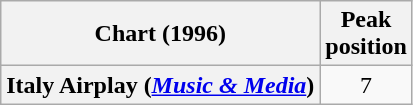<table class="wikitable plainrowheaders sortable" style="text-align:center">
<tr>
<th scope="col">Chart (1996)</th>
<th scope="col">Peak<br>position</th>
</tr>
<tr>
<th scope="row">Italy Airplay (<em><a href='#'>Music & Media</a></em>)</th>
<td>7</td>
</tr>
</table>
